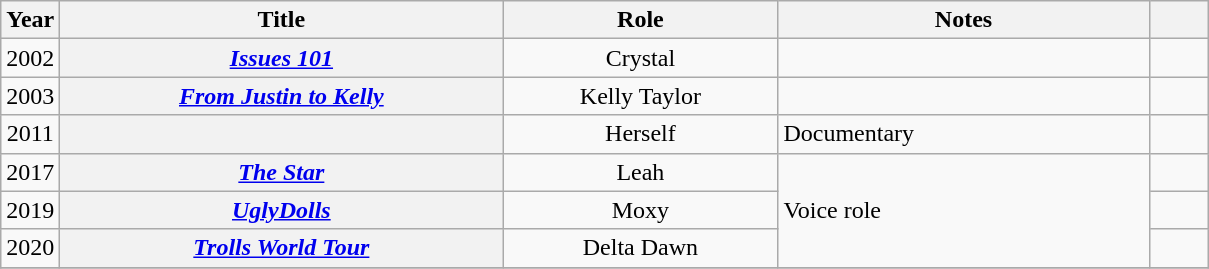<table class="wikitable sortable plainrowheaders" style="text-align: center;">
<tr>
<th scope="col" style="width: 2em;">Year</th>
<th scope="col" style="width: 18em;">Title</th>
<th scope="col" style="width: 11em;">Role</th>
<th scope="col" style="width: 15em;" class="unsortable">Notes</th>
<th scope="col" style="width: 2em;" class="unsortable"></th>
</tr>
<tr>
<td>2002</td>
<th scope="row"><em><a href='#'>Issues 101</a></em></th>
<td>Crystal</td>
<td style="text-align:left;"></td>
<td style="text-align:center;"></td>
</tr>
<tr>
<td>2003</td>
<th scope="row"><em><a href='#'>From Justin to Kelly</a></em></th>
<td>Kelly Taylor</td>
<td style="text-align:left;"></td>
<td style="text-align:center;"></td>
</tr>
<tr>
<td>2011</td>
<th scope="row"></th>
<td>Herself</td>
<td style="text-align:left;">Documentary</td>
<td style="text-align:center;"></td>
</tr>
<tr>
<td>2017</td>
<th scope="row"><em><a href='#'>The Star</a></em></th>
<td>Leah</td>
<td rowspan="3" style="text-align:left;">Voice role</td>
<td style="text-align:center;"></td>
</tr>
<tr>
<td>2019</td>
<th scope="row"><em><a href='#'>UglyDolls</a></em></th>
<td>Moxy</td>
<td style="text-align:center;"></td>
</tr>
<tr>
<td>2020</td>
<th scope="row"><em><a href='#'>Trolls World Tour</a></em></th>
<td>Delta Dawn</td>
<td style="text-align:center;"></td>
</tr>
<tr>
</tr>
</table>
